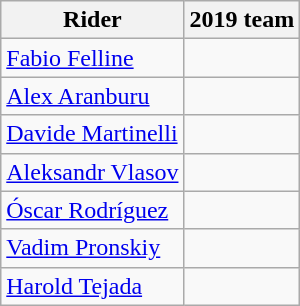<table class="wikitable">
<tr>
<th>Rider</th>
<th>2019 team</th>
</tr>
<tr>
<td><a href='#'>Fabio Felline</a></td>
<td></td>
</tr>
<tr>
<td><a href='#'>Alex Aranburu</a></td>
<td></td>
</tr>
<tr>
<td><a href='#'>Davide Martinelli</a></td>
<td></td>
</tr>
<tr>
<td><a href='#'>Aleksandr Vlasov</a></td>
<td></td>
</tr>
<tr>
<td><a href='#'>Óscar Rodríguez</a></td>
<td></td>
</tr>
<tr>
<td><a href='#'>Vadim Pronskiy</a></td>
<td></td>
</tr>
<tr>
<td><a href='#'>Harold Tejada</a></td>
<td></td>
</tr>
</table>
